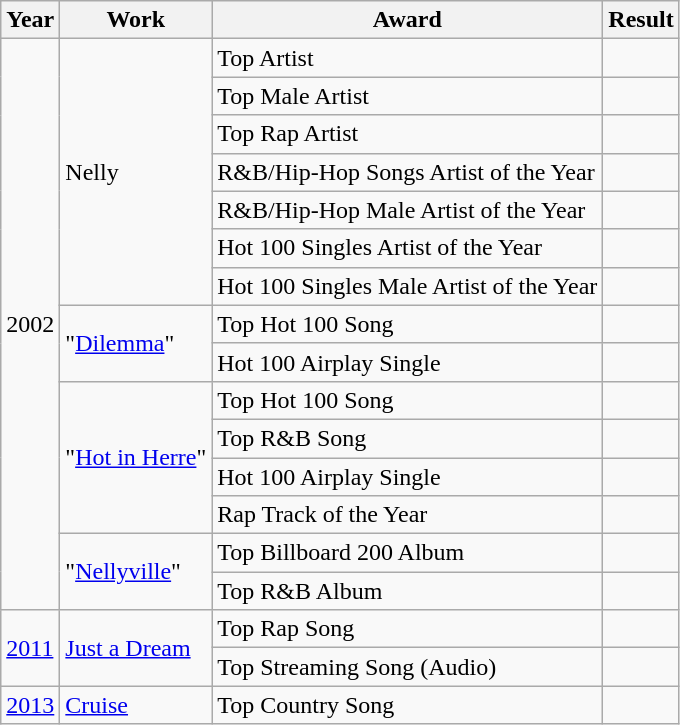<table class="wikitable">
<tr>
<th>Year</th>
<th>Work</th>
<th>Award</th>
<th>Result</th>
</tr>
<tr>
<td rowspan="15">2002</td>
<td rowspan="7">Nelly</td>
<td>Top Artist</td>
<td></td>
</tr>
<tr>
<td>Top Male Artist</td>
<td></td>
</tr>
<tr>
<td>Top Rap Artist</td>
<td></td>
</tr>
<tr>
<td>R&B/Hip-Hop Songs Artist of the Year</td>
<td></td>
</tr>
<tr>
<td>R&B/Hip-Hop Male Artist of the Year</td>
<td></td>
</tr>
<tr>
<td>Hot 100 Singles Artist of the Year</td>
<td></td>
</tr>
<tr>
<td>Hot 100 Singles Male Artist of the Year</td>
<td></td>
</tr>
<tr>
<td rowspan="2">"<a href='#'>Dilemma</a>"</td>
<td>Top Hot 100 Song</td>
<td></td>
</tr>
<tr>
<td>Hot 100 Airplay Single</td>
<td></td>
</tr>
<tr>
<td rowspan="4">"<a href='#'>Hot in Herre</a>"</td>
<td>Top Hot 100 Song</td>
<td></td>
</tr>
<tr>
<td>Top R&B Song</td>
<td></td>
</tr>
<tr>
<td>Hot 100 Airplay Single</td>
<td></td>
</tr>
<tr>
<td>Rap Track of the Year</td>
<td></td>
</tr>
<tr>
<td rowspan="2">"<a href='#'>Nellyville</a>"</td>
<td>Top Billboard 200 Album</td>
<td></td>
</tr>
<tr>
<td>Top R&B Album</td>
<td></td>
</tr>
<tr>
<td rowspan="2"><a href='#'>2011</a></td>
<td rowspan="2"><a href='#'>Just a Dream</a></td>
<td>Top Rap Song</td>
<td></td>
</tr>
<tr>
<td>Top Streaming Song (Audio)</td>
<td></td>
</tr>
<tr>
<td><a href='#'>2013</a></td>
<td><a href='#'>Cruise</a></td>
<td>Top Country Song</td>
<td></td>
</tr>
</table>
